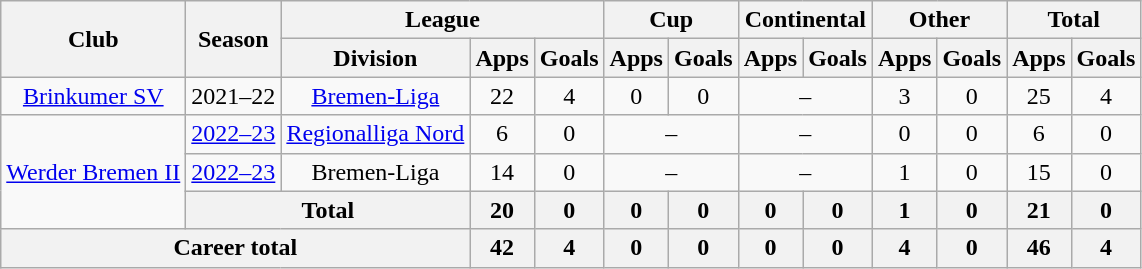<table class="wikitable" style="text-align:center">
<tr>
<th rowspan="2">Club</th>
<th rowspan="2">Season</th>
<th colspan="3">League</th>
<th colspan="2">Cup</th>
<th colspan="2">Continental</th>
<th colspan="2">Other</th>
<th colspan="2">Total</th>
</tr>
<tr>
<th>Division</th>
<th>Apps</th>
<th>Goals</th>
<th>Apps</th>
<th>Goals</th>
<th>Apps</th>
<th>Goals</th>
<th>Apps</th>
<th>Goals</th>
<th>Apps</th>
<th>Goals</th>
</tr>
<tr>
<td><a href='#'>Brinkumer SV</a></td>
<td>2021–22</td>
<td><a href='#'>Bremen-Liga</a></td>
<td>22</td>
<td>4</td>
<td>0</td>
<td>0</td>
<td colspan="2">–</td>
<td>3</td>
<td>0</td>
<td>25</td>
<td>4</td>
</tr>
<tr>
<td rowspan="3"><a href='#'>Werder Bremen II</a></td>
<td><a href='#'>2022–23</a></td>
<td><a href='#'>Regionalliga Nord</a></td>
<td>6</td>
<td>0</td>
<td colspan="2">–</td>
<td colspan="2">–</td>
<td>0</td>
<td>0</td>
<td>6</td>
<td>0</td>
</tr>
<tr>
<td><a href='#'>2022–23</a></td>
<td>Bremen-Liga</td>
<td>14</td>
<td>0</td>
<td colspan="2">–</td>
<td colspan="2">–</td>
<td>1</td>
<td>0</td>
<td>15</td>
<td>0</td>
</tr>
<tr>
<th colspan="2">Total</th>
<th>20</th>
<th>0</th>
<th>0</th>
<th>0</th>
<th>0</th>
<th>0</th>
<th>1</th>
<th>0</th>
<th>21</th>
<th>0</th>
</tr>
<tr>
<th colspan="3">Career total</th>
<th>42</th>
<th>4</th>
<th>0</th>
<th>0</th>
<th>0</th>
<th>0</th>
<th>4</th>
<th>0</th>
<th>46</th>
<th>4</th>
</tr>
</table>
